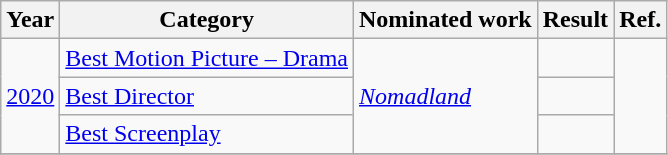<table class="wikitable">
<tr>
<th>Year</th>
<th>Category</th>
<th>Nominated work</th>
<th>Result</th>
<th>Ref.</th>
</tr>
<tr>
<td rowspan="3"><a href='#'>2020</a></td>
<td><a href='#'>Best Motion Picture – Drama</a></td>
<td rowspan=3><em><a href='#'>Nomadland</a></em></td>
<td></td>
<td rowspan=3></td>
</tr>
<tr>
<td><a href='#'>Best Director</a></td>
<td></td>
</tr>
<tr>
<td><a href='#'>Best Screenplay</a></td>
<td></td>
</tr>
<tr>
</tr>
</table>
